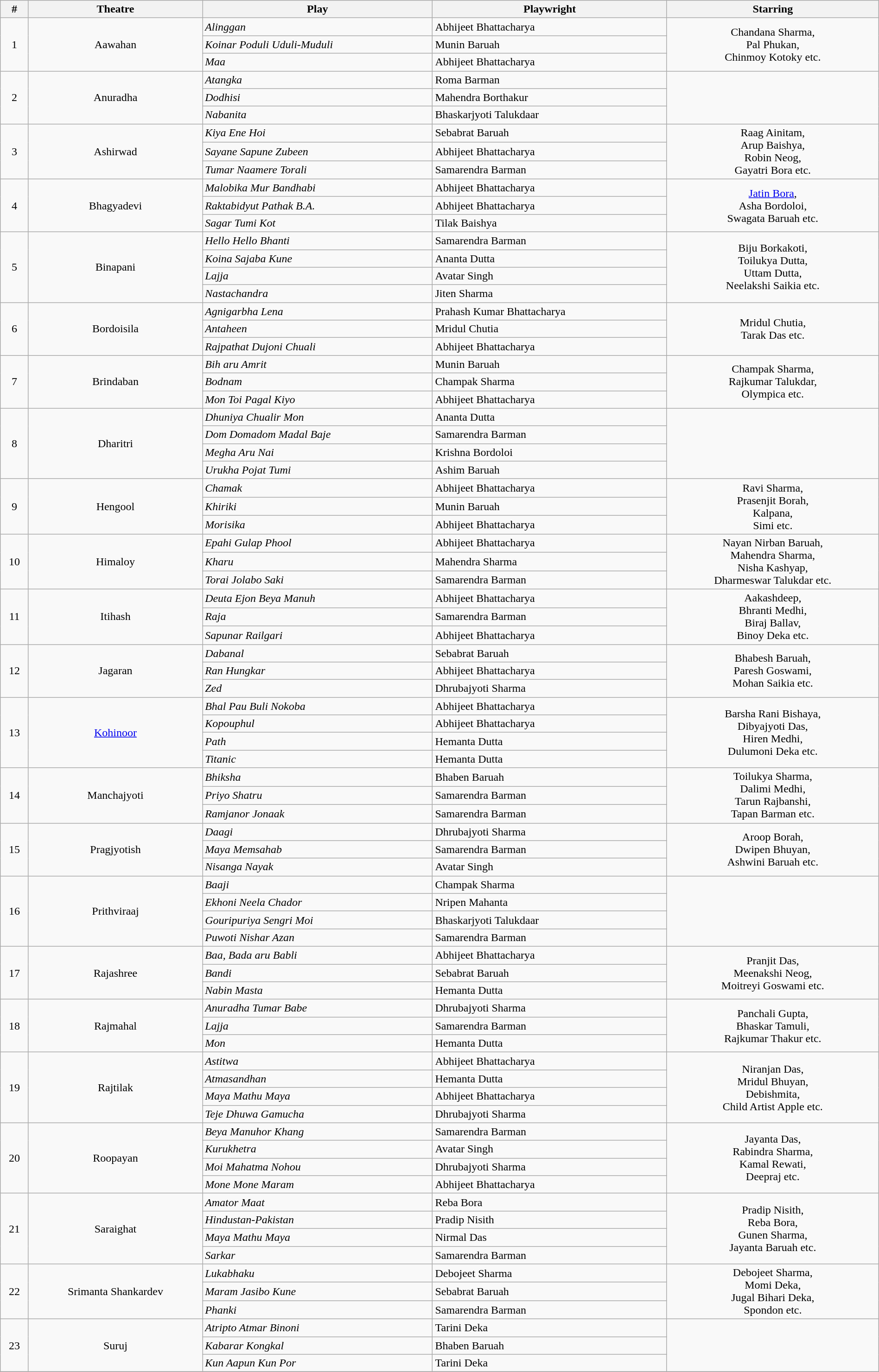<table class="wikitable" width=100%>
<tr>
<th>#</th>
<th>Theatre</th>
<th>Play</th>
<th>Playwright</th>
<th>Starring</th>
</tr>
<tr>
<td rowspan="3" align=center>1</td>
<td rowspan="3" align=center>Aawahan</td>
<td><em>Alinggan</em></td>
<td>Abhijeet Bhattacharya</td>
<td rowspan="3" align=center>Chandana Sharma,<br> Pal Phukan,<br>Chinmoy Kotoky etc.</td>
</tr>
<tr>
<td><em>Koinar Poduli Uduli-Muduli</em></td>
<td>Munin Baruah</td>
</tr>
<tr>
<td><em>Maa</em></td>
<td>Abhijeet Bhattacharya</td>
</tr>
<tr>
<td rowspan="3" align=center>2</td>
<td rowspan="3" align=center>Anuradha</td>
<td><em>Atangka</em></td>
<td>Roma Barman</td>
<td rowspan="3" align=center></td>
</tr>
<tr>
<td><em>Dodhisi</em></td>
<td>Mahendra Borthakur</td>
</tr>
<tr>
<td><em>Nabanita</em></td>
<td>Bhaskarjyoti Talukdaar</td>
</tr>
<tr>
<td rowspan="3" align=center>3</td>
<td rowspan="3" align=center>Ashirwad</td>
<td><em>Kiya Ene Hoi</em></td>
<td>Sebabrat Baruah</td>
<td rowspan="3" align=center>Raag Ainitam,<br> Arup Baishya,<br>Robin Neog,<br> Gayatri Bora etc.</td>
</tr>
<tr>
<td><em>Sayane Sapune Zubeen</em></td>
<td>Abhijeet Bhattacharya</td>
</tr>
<tr>
<td><em>Tumar Naamere Torali</em></td>
<td>Samarendra Barman</td>
</tr>
<tr>
<td rowspan="3" align=center>4</td>
<td rowspan="3" align=center>Bhagyadevi</td>
<td><em>Malobika Mur Bandhabi</em></td>
<td>Abhijeet Bhattacharya</td>
<td rowspan="3" align=center><a href='#'>Jatin Bora</a>,<br> Asha Bordoloi,<br> Swagata Baruah etc.</td>
</tr>
<tr>
<td><em>Raktabidyut Pathak B.A.</em></td>
<td>Abhijeet Bhattacharya</td>
</tr>
<tr>
<td><em>Sagar Tumi Kot</em></td>
<td>Tilak Baishya</td>
</tr>
<tr>
<td rowspan="4" align=center>5</td>
<td rowspan="4" align=center>Binapani</td>
<td><em>Hello Hello Bhanti</em></td>
<td>Samarendra Barman</td>
<td rowspan="4" align=center>Biju Borkakoti,<br> Toilukya Dutta,<br> Uttam Dutta,<br> Neelakshi Saikia etc.</td>
</tr>
<tr>
<td><em>Koina Sajaba Kune</em></td>
<td>Ananta Dutta</td>
</tr>
<tr>
<td><em>Lajja</em></td>
<td>Avatar Singh</td>
</tr>
<tr>
<td><em>Nastachandra</em></td>
<td>Jiten Sharma</td>
</tr>
<tr>
<td rowspan="3" align=center>6</td>
<td rowspan="3" align=center>Bordoisila</td>
<td><em>Agnigarbha Lena</em></td>
<td>Prahash Kumar Bhattacharya</td>
<td rowspan="3" align=center>Mridul Chutia,<br> Tarak Das etc.</td>
</tr>
<tr>
<td><em>Antaheen</em></td>
<td>Mridul Chutia</td>
</tr>
<tr>
<td><em>Rajpathat Dujoni Chuali</em></td>
<td>Abhijeet Bhattacharya</td>
</tr>
<tr>
<td rowspan="3" align=center>7</td>
<td rowspan="3" align=center>Brindaban</td>
<td><em>Bih aru Amrit</em></td>
<td>Munin Baruah</td>
<td rowspan="3" align=center>Champak Sharma,<br> Rajkumar Talukdar,<br>Olympica etc.</td>
</tr>
<tr>
<td><em>Bodnam</em></td>
<td>Champak Sharma</td>
</tr>
<tr>
<td><em>Mon Toi Pagal Kiyo</em></td>
<td>Abhijeet Bhattacharya</td>
</tr>
<tr>
<td rowspan="4" align=center>8</td>
<td rowspan="4" align=center>Dharitri</td>
<td><em>Dhuniya Chualir Mon</em></td>
<td>Ananta Dutta</td>
<td rowspan="4" align=center></td>
</tr>
<tr>
<td><em>Dom Domadom Madal Baje</em></td>
<td>Samarendra Barman</td>
</tr>
<tr>
<td><em>Megha Aru Nai</em></td>
<td>Krishna Bordoloi</td>
</tr>
<tr>
<td><em>Urukha Pojat Tumi</em></td>
<td>Ashim Baruah</td>
</tr>
<tr>
<td rowspan="3" align=center>9</td>
<td rowspan="3" align=center>Hengool</td>
<td><em>Chamak</em></td>
<td>Abhijeet Bhattacharya</td>
<td rowspan="3" align=center>Ravi Sharma,<br> Prasenjit Borah,<br> Kalpana,<br> Simi etc.</td>
</tr>
<tr>
<td><em>Khiriki</em></td>
<td>Munin Baruah</td>
</tr>
<tr>
<td><em>Morisika</em></td>
<td>Abhijeet Bhattacharya</td>
</tr>
<tr>
<td rowspan="3" align=center>10</td>
<td rowspan="3" align=center>Himaloy</td>
<td><em>Epahi Gulap Phool</em></td>
<td>Abhijeet Bhattacharya</td>
<td rowspan="3" align=center>Nayan Nirban Baruah,<br> Mahendra Sharma,<br> Nisha Kashyap,<br> Dharmeswar Talukdar etc.</td>
</tr>
<tr>
<td><em>Kharu</em></td>
<td>Mahendra Sharma</td>
</tr>
<tr>
<td><em>Torai Jolabo Saki</em></td>
<td>Samarendra Barman</td>
</tr>
<tr>
<td rowspan="3" align=center>11</td>
<td rowspan="3" align=center>Itihash</td>
<td><em>Deuta Ejon Beya Manuh</em></td>
<td>Abhijeet Bhattacharya</td>
<td rowspan="3" align=center>Aakashdeep,<br> Bhranti Medhi,<br> Biraj Ballav,<br> Binoy Deka etc.</td>
</tr>
<tr>
<td><em>Raja</em></td>
<td>Samarendra Barman</td>
</tr>
<tr>
<td><em>Sapunar Railgari</em></td>
<td>Abhijeet Bhattacharya</td>
</tr>
<tr>
<td rowspan="3" align=center>12</td>
<td rowspan="3" align=center>Jagaran</td>
<td><em>Dabanal</em></td>
<td>Sebabrat Baruah</td>
<td rowspan="3" align=center>Bhabesh Baruah,<br> Paresh Goswami,<br> Mohan Saikia etc.</td>
</tr>
<tr>
<td><em>Ran Hungkar</em></td>
<td>Abhijeet Bhattacharya</td>
</tr>
<tr>
<td><em>Zed</em></td>
<td>Dhrubajyoti Sharma</td>
</tr>
<tr>
<td rowspan="4" align=center>13</td>
<td rowspan="4" align=center><a href='#'>Kohinoor</a></td>
<td><em>Bhal Pau Buli Nokoba</em></td>
<td>Abhijeet Bhattacharya</td>
<td rowspan="4" align=center>Barsha Rani Bishaya,<br> Dibyajyoti Das,<br> Hiren Medhi,<br> Dulumoni Deka etc.</td>
</tr>
<tr>
<td><em>Kopouphul</em></td>
<td>Abhijeet Bhattacharya</td>
</tr>
<tr>
<td><em>Path</em></td>
<td>Hemanta Dutta</td>
</tr>
<tr>
<td><em>Titanic</em></td>
<td>Hemanta Dutta</td>
</tr>
<tr>
<td rowspan="3" align=center>14</td>
<td rowspan="3" align=center>Manchajyoti</td>
<td><em>Bhiksha</em></td>
<td>Bhaben Baruah</td>
<td rowspan="3" align=center>Toilukya Sharma,<br> Dalimi Medhi,<br>Tarun Rajbanshi,<br>Tapan Barman etc.</td>
</tr>
<tr>
<td><em>Priyo Shatru</em></td>
<td>Samarendra Barman</td>
</tr>
<tr>
<td><em>Ramjanor Jonaak</em></td>
<td>Samarendra Barman</td>
</tr>
<tr>
<td rowspan="3" align=center>15</td>
<td rowspan="3" align=center>Pragjyotish</td>
<td><em>Daagi</em></td>
<td>Dhrubajyoti Sharma</td>
<td rowspan="3" align=center>Aroop Borah,<br> Dwipen Bhuyan,<br> Ashwini Baruah etc.</td>
</tr>
<tr>
<td><em>Maya Memsahab</em></td>
<td>Samarendra Barman</td>
</tr>
<tr>
<td><em>Nisanga Nayak</em></td>
<td>Avatar Singh</td>
</tr>
<tr>
<td rowspan="4" align=center>16</td>
<td rowspan="4" align=center>Prithviraaj</td>
<td><em>Baaji</em></td>
<td>Champak Sharma</td>
<td rowspan="4" align=center></td>
</tr>
<tr>
<td><em>Ekhoni Neela Chador</em></td>
<td>Nripen Mahanta</td>
</tr>
<tr>
<td><em>Gouripuriya Sengri Moi</em></td>
<td>Bhaskarjyoti Talukdaar</td>
</tr>
<tr>
<td><em>Puwoti Nishar Azan</em></td>
<td>Samarendra Barman</td>
</tr>
<tr>
<td rowspan="3" align=center>17</td>
<td rowspan="3" align=center>Rajashree</td>
<td><em>Baa, Bada aru Babli</em></td>
<td>Abhijeet Bhattacharya</td>
<td rowspan="3" align=center>Pranjit Das,<br> Meenakshi Neog,<br>Moitreyi Goswami etc.</td>
</tr>
<tr>
<td><em>Bandi</em></td>
<td>Sebabrat Baruah</td>
</tr>
<tr>
<td><em>Nabin Masta</em></td>
<td>Hemanta Dutta</td>
</tr>
<tr>
<td rowspan="3" align=center>18</td>
<td rowspan="3" align=center>Rajmahal</td>
<td><em>Anuradha Tumar Babe</em></td>
<td>Dhrubajyoti Sharma</td>
<td rowspan="3" align=center>Panchali Gupta,<br> Bhaskar Tamuli,<br>Rajkumar Thakur etc.</td>
</tr>
<tr>
<td><em>Lajja</em></td>
<td>Samarendra Barman</td>
</tr>
<tr>
<td><em>Mon</em></td>
<td>Hemanta Dutta</td>
</tr>
<tr>
<td rowspan="4" align=center>19</td>
<td rowspan="4" align=center>Rajtilak</td>
<td><em>Astitwa</em></td>
<td>Abhijeet Bhattacharya</td>
<td rowspan="4" align=center>Niranjan Das,<br> Mridul Bhuyan,<br> Debishmita,<br> Child Artist Apple etc.</td>
</tr>
<tr>
<td><em>Atmasandhan</em></td>
<td>Hemanta Dutta</td>
</tr>
<tr>
<td><em>Maya Mathu Maya</em></td>
<td>Abhijeet Bhattacharya</td>
</tr>
<tr>
<td><em>Teje Dhuwa Gamucha</em></td>
<td>Dhrubajyoti Sharma</td>
</tr>
<tr>
<td rowspan="4" align=center>20</td>
<td rowspan="4" align=center>Roopayan</td>
<td><em>Beya Manuhor Khang</em></td>
<td>Samarendra Barman</td>
<td rowspan="4" align=center>Jayanta Das,<br> Rabindra Sharma,<br> Kamal Rewati,<br> Deepraj etc.</td>
</tr>
<tr>
<td><em>Kurukhetra</em></td>
<td>Avatar Singh</td>
</tr>
<tr>
<td><em>Moi Mahatma Nohou</em></td>
<td>Dhrubajyoti Sharma</td>
</tr>
<tr>
<td><em>Mone Mone Maram</em></td>
<td>Abhijeet Bhattacharya</td>
</tr>
<tr>
<td rowspan="4" align=center>21</td>
<td rowspan="4" align=center>Saraighat</td>
<td><em>Amator Maat</em></td>
<td>Reba Bora</td>
<td rowspan="4" align=center>Pradip Nisith,<br> Reba Bora,<br>Gunen Sharma,<br> Jayanta Baruah etc.</td>
</tr>
<tr>
<td><em>Hindustan-Pakistan</em></td>
<td>Pradip Nisith</td>
</tr>
<tr>
<td><em>Maya Mathu Maya</em></td>
<td>Nirmal Das</td>
</tr>
<tr>
<td><em>Sarkar</em></td>
<td>Samarendra Barman</td>
</tr>
<tr>
<td rowspan="3" align=center>22</td>
<td rowspan="3" align=center>Srimanta Shankardev</td>
<td><em>Lukabhaku</em></td>
<td>Debojeet Sharma</td>
<td rowspan="3" align=center>Debojeet Sharma,<br> Momi Deka,<br> Jugal Bihari Deka,<br> Spondon etc.</td>
</tr>
<tr>
<td><em>Maram Jasibo Kune</em></td>
<td>Sebabrat Baruah</td>
</tr>
<tr>
<td><em>Phanki</em></td>
<td>Samarendra Barman</td>
</tr>
<tr>
<td rowspan="3" align=center>23</td>
<td rowspan="3" align=center>Suruj</td>
<td><em>Atripto Atmar Binoni</em></td>
<td>Tarini Deka</td>
<td rowspan="3" align=center></td>
</tr>
<tr>
<td><em>Kabarar Kongkal</em></td>
<td>Bhaben Baruah</td>
</tr>
<tr>
<td><em>Kun Aapun Kun Por</em></td>
<td>Tarini Deka</td>
</tr>
<tr>
</tr>
</table>
